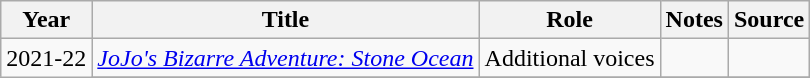<table class="wikitable sortable plainrowheaders">
<tr>
<th>Year</th>
<th>Title</th>
<th>Role</th>
<th>Notes</th>
<th>Source</th>
</tr>
<tr>
<td rowspan="2">2021-22</td>
<td><em><a href='#'>JoJo's Bizarre Adventure: Stone Ocean</a></em></td>
<td>Additional voices</td>
<td></td>
<td></td>
</tr>
<tr>
</tr>
</table>
